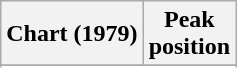<table class="wikitable sortable">
<tr>
<th>Chart (1979)</th>
<th>Peak<br>position</th>
</tr>
<tr>
</tr>
<tr>
</tr>
</table>
